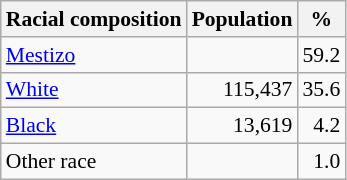<table class="wikitable" style="font-size: 90%;">
<tr>
<th>Racial composition</th>
<th>Population</th>
<th>%</th>
</tr>
<tr>
<td><a href='#'>Mestizo</a></td>
<td></td>
<td style="text-align:right;">59.2</td>
</tr>
<tr>
<td><a href='#'>White</a></td>
<td style="text-align:right;">115,437</td>
<td style="text-align:right;">35.6</td>
</tr>
<tr>
<td><a href='#'>Black</a></td>
<td style="text-align:right;">13,619</td>
<td style="text-align:right;">4.2</td>
</tr>
<tr>
<td>Other race</td>
<td></td>
<td style="text-align:right;">1.0</td>
</tr>
</table>
